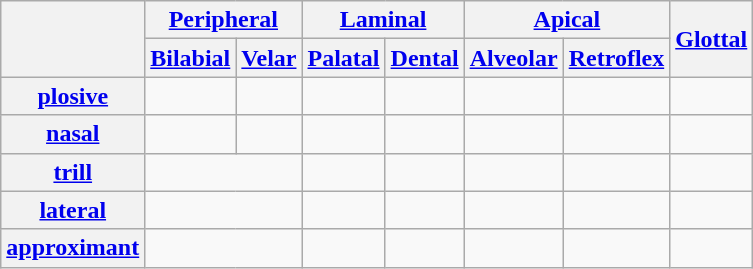<table class="wikitable" style="text-align:center;">
<tr>
<th rowspan=2></th>
<th colspan=2><a href='#'>Peripheral</a></th>
<th colspan=2><a href='#'>Laminal</a></th>
<th colspan=2><a href='#'>Apical</a></th>
<th rowspan=2><a href='#'>Glottal</a></th>
</tr>
<tr>
<th><a href='#'>Bilabial</a></th>
<th><a href='#'>Velar</a></th>
<th><a href='#'>Palatal</a></th>
<th><a href='#'>Dental</a></th>
<th><a href='#'>Alveolar</a></th>
<th><a href='#'>Retroflex</a></th>
</tr>
<tr>
<th><a href='#'>plosive</a></th>
<td> </td>
<td> </td>
<td> </td>
<td> </td>
<td> </td>
<td> </td>
<td> </td>
</tr>
<tr>
<th><a href='#'>nasal</a></th>
<td> </td>
<td> </td>
<td> </td>
<td>  </td>
<td> </td>
<td> </td>
<td></td>
</tr>
<tr>
<th><a href='#'>trill</a></th>
<td colspan=2></td>
<td></td>
<td></td>
<td> </td>
<td></td>
<td></td>
</tr>
<tr>
<th><a href='#'>lateral</a></th>
<td colspan=2></td>
<td></td>
<td></td>
<td> </td>
<td> </td>
<td></td>
</tr>
<tr>
<th><a href='#'>approximant</a></th>
<td colspan=2> </td>
<td> </td>
<td></td>
<td></td>
<td> </td>
<td></td>
</tr>
</table>
